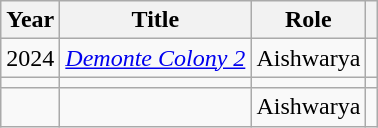<table class="wikitable sortable">
<tr>
<th>Year</th>
<th>Title</th>
<th>Role</th>
<th class="unsortable"></th>
</tr>
<tr>
<td>2024</td>
<td><em><a href='#'>Demonte Colony 2</a></em></td>
<td>Aishwarya</td>
<td></td>
</tr>
<tr>
<td></td>
<td></td>
<td></td>
<td></td>
</tr>
<tr>
<td></td>
<td></td>
<td>Aishwarya</td>
<td></td>
</tr>
</table>
